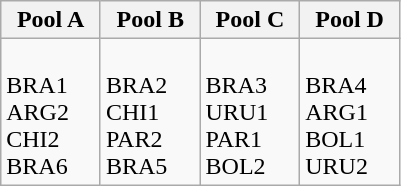<table class="wikitable">
<tr>
<th width=20%>Pool A</th>
<th width=20%>Pool B</th>
<th width=20%>Pool C</th>
<th width=20%>Pool D</th>
</tr>
<tr>
<td><br> BRA1<br>
 ARG2<br>
 CHI2<br>
 BRA6</td>
<td><br> BRA2<br>
 CHI1<br>
 PAR2<br>
 BRA5</td>
<td><br> BRA3<br>
 URU1<br>
 PAR1<br>
 BOL2</td>
<td><br> BRA4<br>
 ARG1<br>
 BOL1<br>
 URU2</td>
</tr>
</table>
